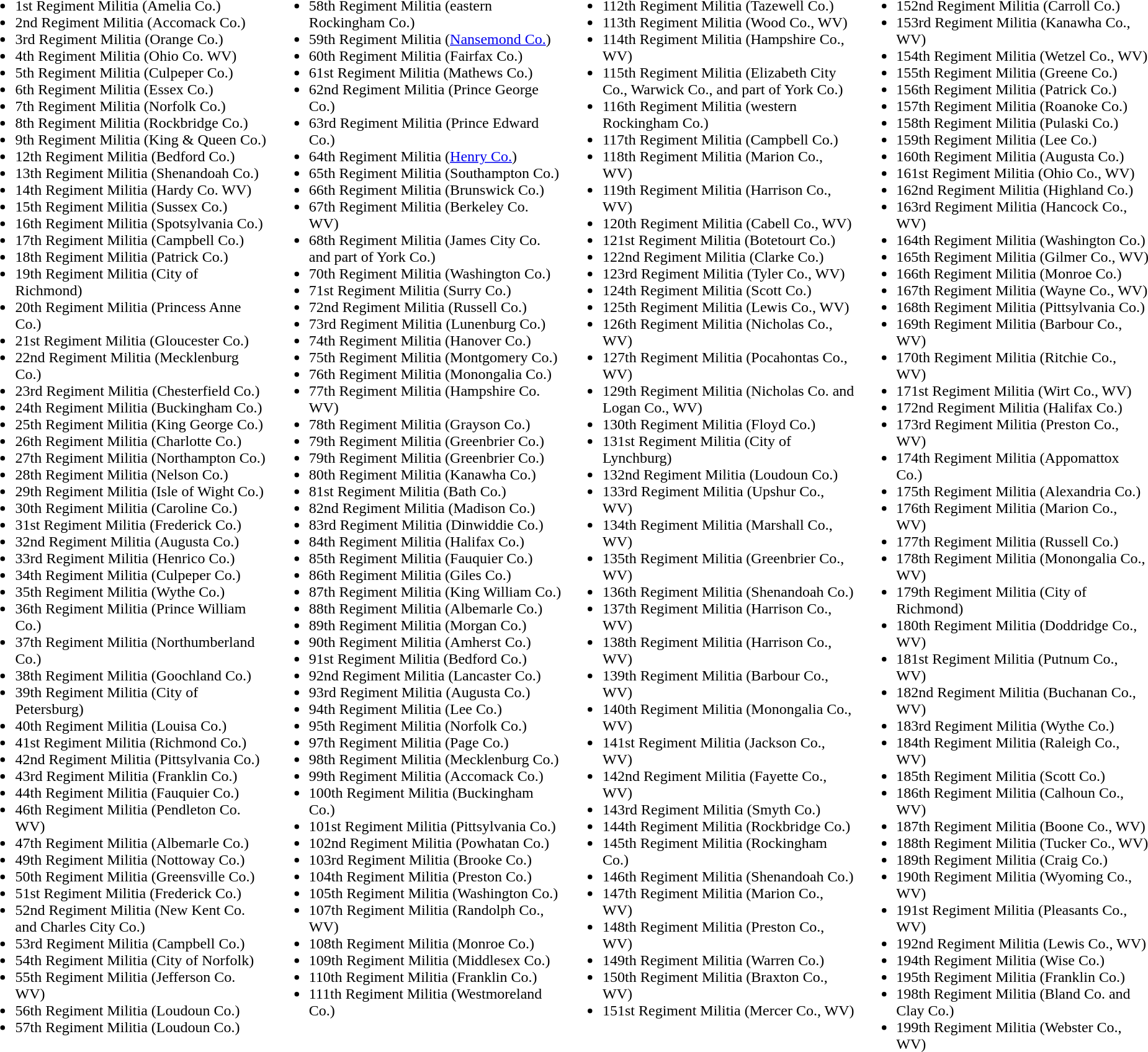<table width=100% |>
<tr>
<td width=25% valign="top"><br><ul><li>1st Regiment Militia (Amelia Co.)</li><li>2nd Regiment Militia (Accomack Co.)</li><li>3rd Regiment Militia (Orange Co.)</li><li>4th Regiment Militia (Ohio Co. WV)</li><li>5th Regiment Militia (Culpeper Co.)</li><li>6th Regiment Militia (Essex Co.)</li><li>7th Regiment Militia (Norfolk Co.)</li><li>8th Regiment Militia (Rockbridge Co.)</li><li>9th Regiment Militia (King & Queen Co.)</li><li>12th Regiment Militia (Bedford Co.)</li><li>13th Regiment Militia (Shenandoah Co.)</li><li>14th Regiment Militia (Hardy Co. WV)</li><li>15th Regiment Militia (Sussex Co.)</li><li>16th Regiment Militia (Spotsylvania Co.)</li><li>17th Regiment Militia (Campbell Co.)</li><li>18th Regiment Militia (Patrick Co.)</li><li>19th Regiment Militia (City of Richmond)</li><li>20th Regiment Militia (Princess Anne Co.)</li><li>21st Regiment Militia (Gloucester Co.)</li><li>22nd Regiment Militia (Mecklenburg Co.)</li><li>23rd Regiment Militia (Chesterfield Co.)</li><li>24th Regiment Militia (Buckingham Co.)</li><li>25th Regiment Militia (King George Co.)</li><li>26th Regiment Militia (Charlotte Co.)</li><li>27th Regiment Militia (Northampton Co.)</li><li>28th Regiment Militia (Nelson Co.)</li><li>29th Regiment Militia (Isle of Wight Co.)</li><li>30th Regiment Militia (Caroline Co.)</li><li>31st Regiment Militia (Frederick Co.)</li><li>32nd Regiment Militia (Augusta Co.)</li><li>33rd Regiment Militia (Henrico Co.)</li><li>34th Regiment Militia (Culpeper Co.)</li><li>35th Regiment Militia (Wythe Co.)</li><li>36th Regiment Militia (Prince William Co.)</li><li>37th Regiment Militia (Northumberland Co.)</li><li>38th Regiment Militia (Goochland Co.)</li><li>39th Regiment Militia (City of Petersburg)</li><li>40th Regiment Militia (Louisa Co.)</li><li>41st Regiment Militia (Richmond Co.)</li><li>42nd Regiment Militia (Pittsylvania Co.)</li><li>43rd Regiment Militia (Franklin Co.)</li><li>44th Regiment Militia (Fauquier Co.)</li><li>46th Regiment Militia (Pendleton Co. WV)</li><li>47th Regiment Militia (Albemarle Co.)</li><li>49th Regiment Militia (Nottoway Co.)</li><li>50th Regiment Militia (Greensville Co.)</li><li>51st Regiment Militia (Frederick Co.)</li><li>52nd Regiment Militia (New Kent Co. and Charles City Co.)</li><li>53rd Regiment Militia (Campbell Co.)</li><li>54th Regiment Militia (City of Norfolk)</li><li>55th Regiment Militia (Jefferson Co. WV)</li><li>56th Regiment Militia (Loudoun Co.)</li><li>57th Regiment Militia (Loudoun Co.)</li></ul></td>
<td width=25% valign="top"><br><ul><li>58th Regiment Militia (eastern Rockingham Co.)</li><li>59th Regiment Militia (<a href='#'>Nansemond Co.</a>)</li><li>60th Regiment Militia (Fairfax Co.)</li><li>61st Regiment Militia (Mathews Co.)</li><li>62nd Regiment Militia (Prince George Co.)</li><li>63rd Regiment Militia (Prince Edward Co.)</li><li>64th Regiment Militia (<a href='#'>Henry Co.</a>)</li><li>65th Regiment Militia (Southampton Co.)</li><li>66th Regiment Militia (Brunswick Co.)</li><li>67th Regiment Militia (Berkeley Co. WV)</li><li>68th Regiment Militia (James City Co. and part of York Co.)</li><li>70th Regiment Militia (Washington Co.)</li><li>71st Regiment Militia (Surry Co.)</li><li>72nd Regiment Militia (Russell Co.)</li><li>73rd Regiment Militia (Lunenburg Co.)</li><li>74th Regiment Militia (Hanover Co.)</li><li>75th Regiment Militia (Montgomery Co.)</li><li>76th Regiment Militia (Monongalia Co.)</li><li>77th Regiment Militia (Hampshire Co. WV)</li><li>78th Regiment Militia (Grayson Co.)</li><li>79th Regiment Militia (Greenbrier Co.)</li><li>79th Regiment Militia (Greenbrier Co.)</li><li>80th Regiment Militia (Kanawha Co.)</li><li>81st Regiment Militia (Bath Co.)</li><li>82nd Regiment Militia (Madison Co.)</li><li>83rd Regiment Militia (Dinwiddie Co.)</li><li>84th Regiment Militia (Halifax Co.)</li><li>85th Regiment Militia (Fauquier Co.)</li><li>86th Regiment Militia (Giles Co.)</li><li>87th Regiment Militia (King William Co.)</li><li>88th Regiment Militia (Albemarle Co.)</li><li>89th Regiment Militia (Morgan Co.)</li><li>90th Regiment Militia (Amherst Co.)</li><li>91st Regiment Militia (Bedford Co.)</li><li>92nd Regiment Militia (Lancaster Co.)</li><li>93rd Regiment Militia (Augusta Co.)</li><li>94th Regiment Militia (Lee Co.)</li><li>95th Regiment Militia (Norfolk Co.)</li><li>97th Regiment Militia (Page Co.)</li><li>98th Regiment Militia (Mecklenburg Co.)</li><li>99th Regiment Militia (Accomack Co.)</li><li>100th Regiment Militia (Buckingham Co.)</li><li>101st Regiment Militia (Pittsylvania Co.)</li><li>102nd Regiment Militia (Powhatan Co.)</li><li>103rd Regiment Militia (Brooke Co.)</li><li>104th Regiment Militia (Preston Co.)</li><li>105th Regiment Militia (Washington Co.)</li><li>107th Regiment Militia (Randolph Co., WV)</li><li>108th Regiment Militia (Monroe Co.)</li><li>109th Regiment Militia (Middlesex Co.)</li><li>110th Regiment Militia (Franklin Co.)</li><li>111th Regiment Militia (Westmoreland Co.)</li></ul></td>
<td width=25% valign="top"><br><ul><li>112th Regiment Militia (Tazewell Co.)</li><li>113th Regiment Militia (Wood Co., WV)</li><li>114th Regiment Militia (Hampshire Co., WV)</li><li>115th Regiment Militia (Elizabeth City Co., Warwick Co., and part of York Co.)</li><li>116th Regiment Militia (western Rockingham Co.)</li><li>117th Regiment Militia (Campbell Co.)</li><li>118th Regiment Militia (Marion Co., WV)</li><li>119th Regiment Militia (Harrison Co., WV)</li><li>120th Regiment Militia (Cabell Co., WV)</li><li>121st Regiment Militia (Botetourt Co.)</li><li>122nd Regiment Militia (Clarke Co.)</li><li>123rd Regiment Militia (Tyler Co., WV)</li><li>124th Regiment Militia (Scott Co.)</li><li>125th Regiment Militia (Lewis Co., WV)</li><li>126th Regiment Militia (Nicholas Co., WV)</li><li>127th Regiment Militia (Pocahontas Co., WV)</li><li>129th Regiment Militia (Nicholas Co. and Logan Co., WV)</li><li>130th Regiment Militia (Floyd Co.)</li><li>131st Regiment Militia (City of Lynchburg)</li><li>132nd Regiment Militia (Loudoun Co.)</li><li>133rd Regiment Militia (Upshur Co., WV)</li><li>134th Regiment Militia (Marshall Co., WV)</li><li>135th Regiment Militia (Greenbrier Co., WV)</li><li>136th Regiment Militia (Shenandoah Co.)</li><li>137th Regiment Militia (Harrison Co., WV)</li><li>138th Regiment Militia (Harrison Co., WV)</li><li>139th Regiment Militia (Barbour Co., WV)</li><li>140th Regiment Militia (Monongalia Co., WV)</li><li>141st Regiment Militia (Jackson Co., WV)</li><li>142nd Regiment Militia (Fayette Co., WV)</li><li>143rd Regiment Militia (Smyth Co.)</li><li>144th Regiment Militia (Rockbridge Co.)</li><li>145th Regiment Militia (Rockingham Co.)</li><li>146th Regiment Militia (Shenandoah Co.)</li><li>147th Regiment Militia (Marion Co., WV)</li><li>148th Regiment Militia (Preston Co., WV)</li><li>149th Regiment Militia (Warren Co.)</li><li>150th Regiment Militia (Braxton Co., WV)</li><li>151st Regiment Militia (Mercer Co., WV)</li></ul></td>
<td width=25% valign="top"><br><ul><li>152nd Regiment Militia (Carroll Co.)</li><li>153rd Regiment Militia (Kanawha Co., WV)</li><li>154th Regiment Militia (Wetzel Co., WV)</li><li>155th Regiment Militia (Greene Co.)</li><li>156th Regiment Militia (Patrick Co.)</li><li>157th Regiment Militia (Roanoke Co.)</li><li>158th Regiment Militia (Pulaski Co.)</li><li>159th Regiment Militia (Lee Co.)</li><li>160th Regiment Militia (Augusta Co.)</li><li>161st Regiment Militia (Ohio Co., WV)</li><li>162nd Regiment Militia (Highland Co.)</li><li>163rd Regiment Militia (Hancock Co., WV)</li><li>164th Regiment Militia (Washington Co.)</li><li>165th Regiment Militia (Gilmer Co., WV)</li><li>166th Regiment Militia (Monroe Co.)</li><li>167th Regiment Militia (Wayne Co., WV)</li><li>168th Regiment Militia (Pittsylvania Co.)</li><li>169th Regiment Militia (Barbour Co., WV)</li><li>170th Regiment Militia (Ritchie Co., WV)</li><li>171st Regiment Militia (Wirt Co., WV)</li><li>172nd Regiment Militia (Halifax Co.)</li><li>173rd Regiment Militia (Preston Co., WV)</li><li>174th Regiment Militia (Appomattox Co.)</li><li>175th Regiment Militia (Alexandria Co.)</li><li>176th Regiment Militia (Marion Co., WV)</li><li>177th Regiment Militia (Russell Co.)</li><li>178th Regiment Militia (Monongalia Co., WV)</li><li>179th Regiment Militia (City of Richmond)</li><li>180th Regiment Militia (Doddridge Co., WV)</li><li>181st Regiment Militia (Putnum Co., WV)</li><li>182nd Regiment Militia (Buchanan Co., WV)</li><li>183rd Regiment Militia (Wythe Co.)</li><li>184th Regiment Militia (Raleigh Co., WV)</li><li>185th Regiment Militia (Scott Co.)</li><li>186th Regiment Militia (Calhoun Co., WV)</li><li>187th Regiment Militia (Boone Co., WV)</li><li>188th Regiment Militia (Tucker Co., WV)</li><li>189th Regiment Militia (Craig Co.)</li><li>190th Regiment Militia (Wyoming Co., WV)</li><li>191st Regiment Militia (Pleasants Co., WV)</li><li>192nd Regiment Militia (Lewis Co., WV)</li><li>194th Regiment Militia (Wise Co.)</li><li>195th Regiment Militia (Franklin Co.)</li><li>198th Regiment Militia (Bland Co. and Clay Co.)</li><li>199th Regiment Militia (Webster Co., WV)</li></ul></td>
</tr>
</table>
